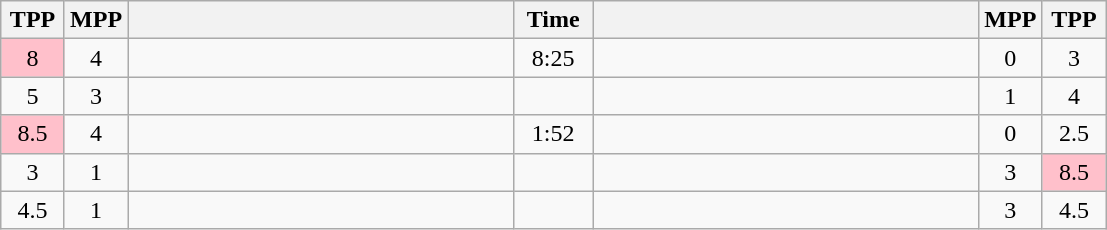<table class="wikitable" style="text-align: center;" |>
<tr>
<th width="35">TPP</th>
<th width="35">MPP</th>
<th width="250"></th>
<th width="45">Time</th>
<th width="250"></th>
<th width="35">MPP</th>
<th width="35">TPP</th>
</tr>
<tr>
<td bgcolor=pink>8</td>
<td>4</td>
<td style="text-align:left;"></td>
<td>8:25</td>
<td style="text-align:left;"><strong></strong></td>
<td>0</td>
<td>3</td>
</tr>
<tr>
<td>5</td>
<td>3</td>
<td style="text-align:left;"></td>
<td></td>
<td style="text-align:left;"><strong></strong></td>
<td>1</td>
<td>4</td>
</tr>
<tr>
<td bgcolor=pink>8.5</td>
<td>4</td>
<td style="text-align:left;"></td>
<td>1:52</td>
<td style="text-align:left;"><strong></strong></td>
<td>0</td>
<td>2.5</td>
</tr>
<tr>
<td>3</td>
<td>1</td>
<td style="text-align:left;"><strong></strong></td>
<td></td>
<td style="text-align:left;"></td>
<td>3</td>
<td bgcolor=pink>8.5</td>
</tr>
<tr>
<td>4.5</td>
<td>1</td>
<td style="text-align:left;"><strong></strong></td>
<td></td>
<td style="text-align:left;"></td>
<td>3</td>
<td>4.5</td>
</tr>
</table>
